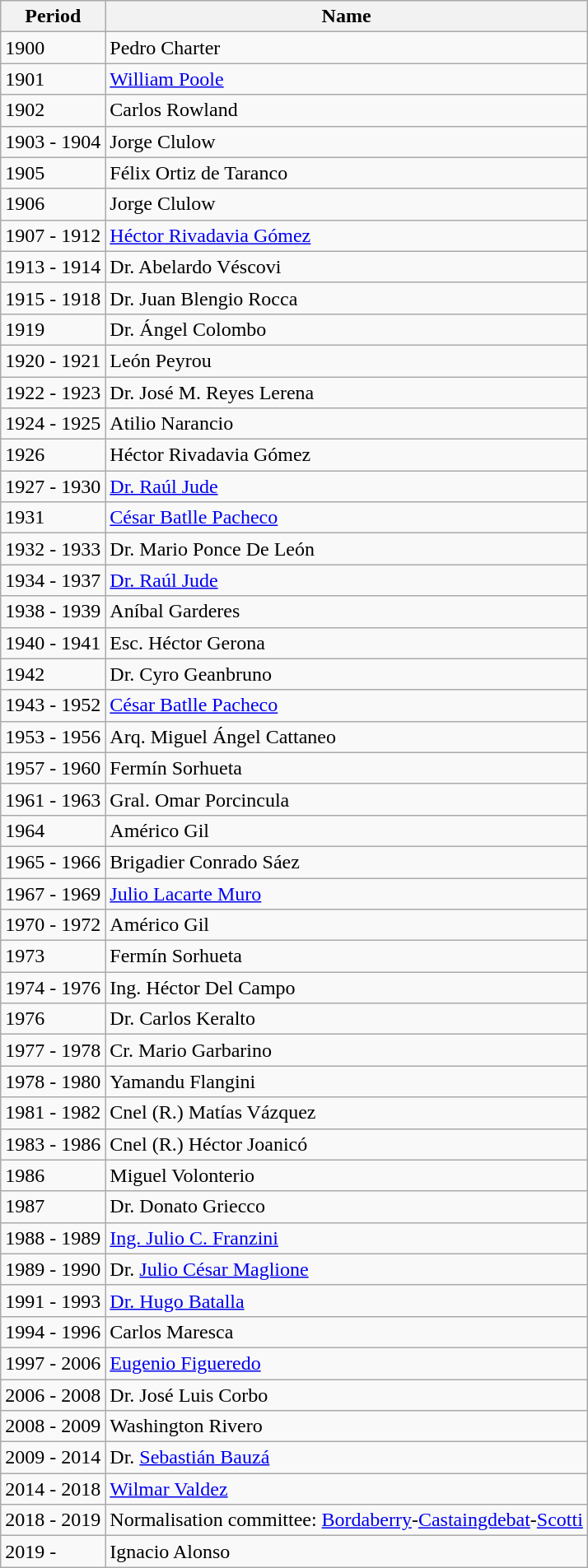<table class="wikitable">
<tr>
<th>Period</th>
<th>Name</th>
</tr>
<tr>
<td>1900</td>
<td>Pedro Charter</td>
</tr>
<tr>
<td>1901</td>
<td><a href='#'>William Poole</a></td>
</tr>
<tr>
<td>1902</td>
<td>Carlos Rowland</td>
</tr>
<tr>
<td>1903 - 1904</td>
<td>Jorge Clulow</td>
</tr>
<tr>
<td>1905</td>
<td>Félix Ortiz de Taranco</td>
</tr>
<tr>
<td>1906</td>
<td>Jorge Clulow</td>
</tr>
<tr>
<td>1907 - 1912</td>
<td><a href='#'>Héctor Rivadavia Gómez</a></td>
</tr>
<tr>
<td>1913 - 1914</td>
<td>Dr. Abelardo Véscovi</td>
</tr>
<tr>
<td>1915 - 1918</td>
<td>Dr. Juan Blengio Rocca</td>
</tr>
<tr>
<td>1919</td>
<td>Dr. Ángel Colombo</td>
</tr>
<tr>
<td>1920 - 1921</td>
<td>León Peyrou</td>
</tr>
<tr>
<td>1922 - 1923</td>
<td>Dr. José M. Reyes Lerena</td>
</tr>
<tr>
<td>1924 - 1925</td>
<td>Atilio Narancio</td>
</tr>
<tr>
<td>1926</td>
<td>Héctor Rivadavia Gómez</td>
</tr>
<tr>
<td>1927 - 1930</td>
<td><a href='#'>Dr. Raúl Jude</a></td>
</tr>
<tr>
<td>1931</td>
<td><a href='#'>César Batlle Pacheco</a></td>
</tr>
<tr>
<td>1932 - 1933</td>
<td>Dr. Mario Ponce De León</td>
</tr>
<tr>
<td>1934 - 1937</td>
<td><a href='#'>Dr. Raúl Jude</a></td>
</tr>
<tr>
<td>1938 - 1939</td>
<td>Aníbal Garderes</td>
</tr>
<tr>
<td>1940 - 1941</td>
<td>Esc. Héctor Gerona</td>
</tr>
<tr>
<td>1942</td>
<td>Dr. Cyro Geanbruno</td>
</tr>
<tr>
<td>1943 - 1952</td>
<td><a href='#'>César Batlle Pacheco</a></td>
</tr>
<tr>
<td>1953 - 1956</td>
<td>Arq. Miguel Ángel Cattaneo</td>
</tr>
<tr>
<td>1957 - 1960</td>
<td>Fermín Sorhueta</td>
</tr>
<tr>
<td>1961 - 1963</td>
<td>Gral. Omar Porcincula</td>
</tr>
<tr>
<td>1964</td>
<td>Américo Gil</td>
</tr>
<tr>
<td>1965 - 1966</td>
<td>Brigadier Conrado Sáez</td>
</tr>
<tr>
<td>1967 - 1969</td>
<td><a href='#'>Julio Lacarte Muro</a></td>
</tr>
<tr>
<td>1970 - 1972</td>
<td>Américo Gil</td>
</tr>
<tr>
<td>1973</td>
<td>Fermín Sorhueta</td>
</tr>
<tr>
<td>1974 - 1976</td>
<td>Ing. Héctor Del Campo</td>
</tr>
<tr>
<td>1976</td>
<td>Dr. Carlos Keralto</td>
</tr>
<tr>
<td>1977 - 1978</td>
<td>Cr. Mario Garbarino</td>
</tr>
<tr>
<td>1978 - 1980</td>
<td>Yamandu Flangini</td>
</tr>
<tr>
<td>1981 - 1982</td>
<td>Cnel (R.) Matías Vázquez</td>
</tr>
<tr>
<td>1983 - 1986</td>
<td>Cnel (R.) Héctor Joanicó</td>
</tr>
<tr>
<td>1986</td>
<td>Miguel Volonterio</td>
</tr>
<tr>
<td>1987</td>
<td>Dr. Donato Griecco</td>
</tr>
<tr>
<td>1988 - 1989</td>
<td><a href='#'>Ing. Julio C. Franzini</a></td>
</tr>
<tr>
<td>1989 - 1990</td>
<td>Dr. <a href='#'>Julio César Maglione</a></td>
</tr>
<tr>
<td>1991 - 1993</td>
<td><a href='#'>Dr. Hugo Batalla</a></td>
</tr>
<tr>
<td>1994 - 1996</td>
<td>Carlos Maresca</td>
</tr>
<tr>
<td>1997 - 2006</td>
<td><a href='#'>Eugenio Figueredo</a></td>
</tr>
<tr>
<td>2006 - 2008</td>
<td>Dr. José Luis Corbo</td>
</tr>
<tr>
<td>2008 - 2009</td>
<td>Washington Rivero</td>
</tr>
<tr>
<td>2009 - 2014</td>
<td>Dr. <a href='#'>Sebastián Bauzá</a></td>
</tr>
<tr>
<td>2014 - 2018</td>
<td><a href='#'>Wilmar Valdez</a></td>
</tr>
<tr>
<td>2018 - 2019</td>
<td>Normalisation committee: <a href='#'>Bordaberry</a>-<a href='#'>Castaingdebat</a>-<a href='#'>Scotti</a></td>
</tr>
<tr>
<td>2019 -</td>
<td>Ignacio Alonso</td>
</tr>
</table>
